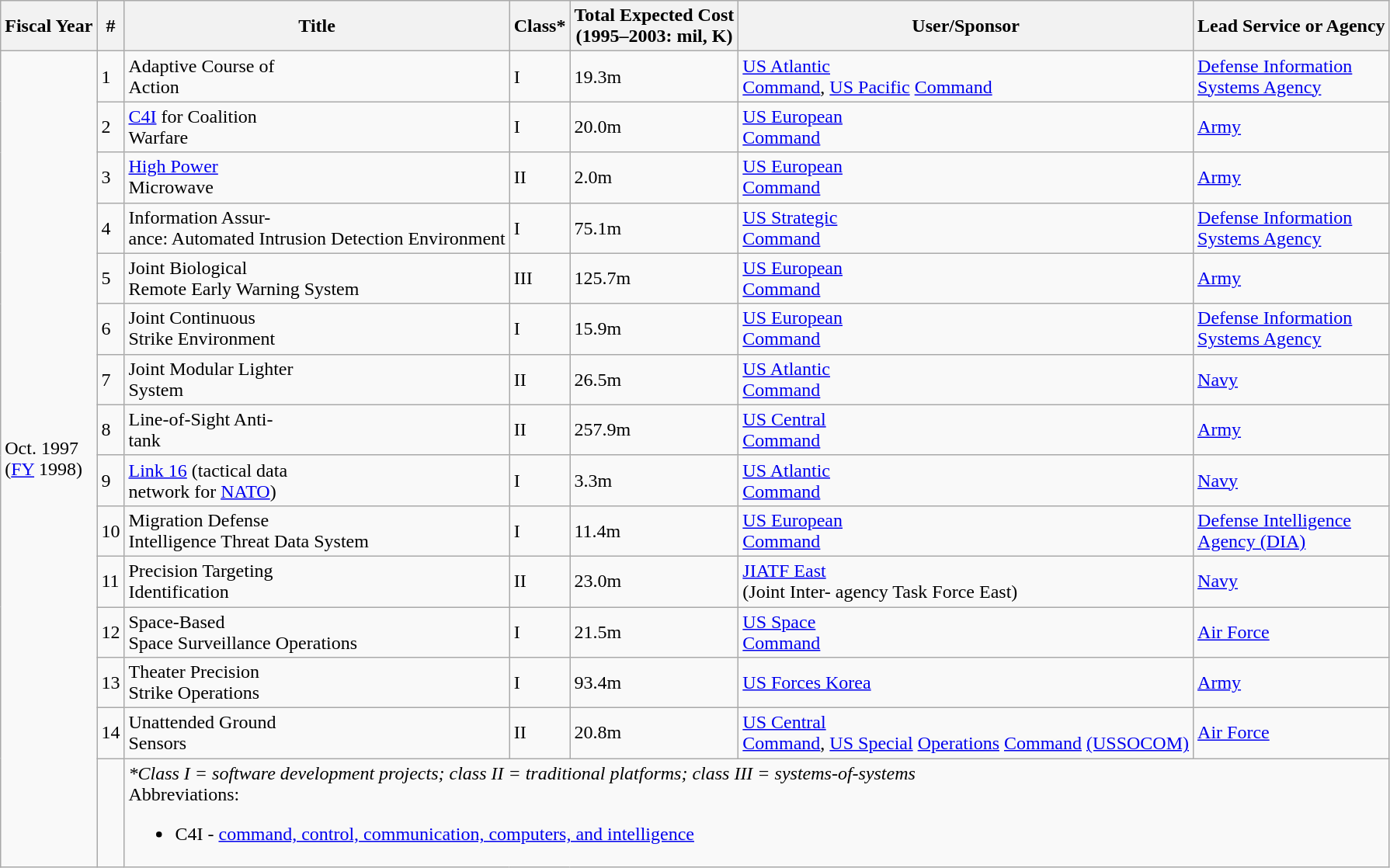<table class="wikitable sortable mw-collapsible">
<tr>
<th>Fiscal Year</th>
<th>#</th>
<th>Title</th>
<th>Class*</th>
<th>Total Expected Cost<br>(1995–2003: mil, K)</th>
<th>User/Sponsor</th>
<th>Lead Service or Agency</th>
</tr>
<tr>
<td rowspan="15">Oct. 1997<br>(<a href='#'>FY</a> 1998)</td>
<td>1</td>
<td>Adaptive Course of<br>Action</td>
<td>I</td>
<td>19.3m</td>
<td><a href='#'>US Atlantic</a><br><a href='#'>Command</a>, 
<a href='#'>US Pacific</a> 
<a href='#'>Command</a></td>
<td><a href='#'>Defense Information</a><br><a href='#'>Systems Agency</a></td>
</tr>
<tr>
<td>2</td>
<td><a href='#'>C4I</a> for Coalition<br>Warfare</td>
<td>I</td>
<td>20.0m</td>
<td><a href='#'>US European</a><br><a href='#'>Command</a></td>
<td><a href='#'>Army</a></td>
</tr>
<tr>
<td>3</td>
<td><a href='#'>High Power</a><br>Microwave</td>
<td>II</td>
<td>2.0m</td>
<td><a href='#'>US European</a><br><a href='#'>Command</a></td>
<td><a href='#'>Army</a></td>
</tr>
<tr>
<td>4</td>
<td>Information Assur-<br>ance: Automated 
Intrusion Detection 
Environment</td>
<td>I</td>
<td>75.1m</td>
<td><a href='#'>US Strategic</a><br><a href='#'>Command</a></td>
<td><a href='#'>Defense Information</a><br><a href='#'>Systems Agency</a></td>
</tr>
<tr>
<td>5</td>
<td>Joint Biological<br>Remote Early 
Warning System</td>
<td>III</td>
<td>125.7m</td>
<td><a href='#'>US European</a><br><a href='#'>Command</a></td>
<td><a href='#'>Army</a></td>
</tr>
<tr>
<td>6</td>
<td>Joint Continuous<br>Strike Environment</td>
<td>I</td>
<td>15.9m</td>
<td><a href='#'>US European</a><br><a href='#'>Command</a></td>
<td><a href='#'>Defense Information</a><br><a href='#'>Systems Agency</a></td>
</tr>
<tr>
<td>7</td>
<td>Joint Modular Lighter<br>System</td>
<td>II</td>
<td>26.5m</td>
<td><a href='#'>US Atlantic</a><br><a href='#'>Command</a></td>
<td><a href='#'>Navy</a></td>
</tr>
<tr>
<td>8</td>
<td>Line-of-Sight Anti-<br>tank</td>
<td>II</td>
<td>257.9m</td>
<td><a href='#'>US Central</a><br><a href='#'>Command</a></td>
<td><a href='#'>Army</a></td>
</tr>
<tr>
<td>9</td>
<td><a href='#'>Link 16</a> (tactical data<br>network for <a href='#'>NATO</a>)</td>
<td>I</td>
<td>3.3m</td>
<td><a href='#'>US Atlantic</a><br><a href='#'>Command</a></td>
<td><a href='#'>Navy</a></td>
</tr>
<tr>
<td>10</td>
<td>Migration Defense<br>Intelligence Threat 
Data System</td>
<td>I</td>
<td>11.4m</td>
<td><a href='#'>US European</a><br><a href='#'>Command</a></td>
<td><a href='#'>Defense Intelligence</a><br><a href='#'>Agency (DIA)</a></td>
</tr>
<tr>
<td>11</td>
<td>Precision Targeting<br>Identification</td>
<td>II</td>
<td>23.0m</td>
<td><a href='#'>JIATF East</a><br>(Joint Inter-
agency Task 
Force East)</td>
<td><a href='#'>Navy</a></td>
</tr>
<tr>
<td>12</td>
<td>Space-Based<br>Space Surveillance 
Operations</td>
<td>I</td>
<td>21.5m</td>
<td><a href='#'>US Space</a><br><a href='#'>Command</a></td>
<td><a href='#'>Air Force</a></td>
</tr>
<tr>
<td>13</td>
<td>Theater Precision<br>Strike Operations</td>
<td>I</td>
<td>93.4m</td>
<td><a href='#'>US Forces Korea</a></td>
<td><a href='#'>Army</a></td>
</tr>
<tr>
<td>14</td>
<td>Unattended Ground<br>Sensors</td>
<td>II</td>
<td>20.8m</td>
<td><a href='#'>US Central</a><br><a href='#'>Command</a>, 
<a href='#'>US Special</a> 
<a href='#'>Operations</a> 
<a href='#'>Command</a> 
<a href='#'>(USSOCOM)</a></td>
<td><a href='#'>Air Force</a></td>
</tr>
<tr>
<td></td>
<td colspan="5"><em>*Class I = software development projects; class II = traditional platforms; class III = systems-of-systems</em><br>Abbreviations:<ul><li>C4I - <a href='#'>command, control, communication, computers, and intelligence</a></li></ul></td>
</tr>
</table>
